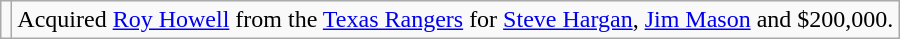<table class="wikitable">
<tr>
<td></td>
<td>Acquired <a href='#'>Roy Howell</a> from the <a href='#'>Texas Rangers</a> for <a href='#'>Steve Hargan</a>, <a href='#'>Jim Mason</a> and $200,000.</td>
</tr>
</table>
